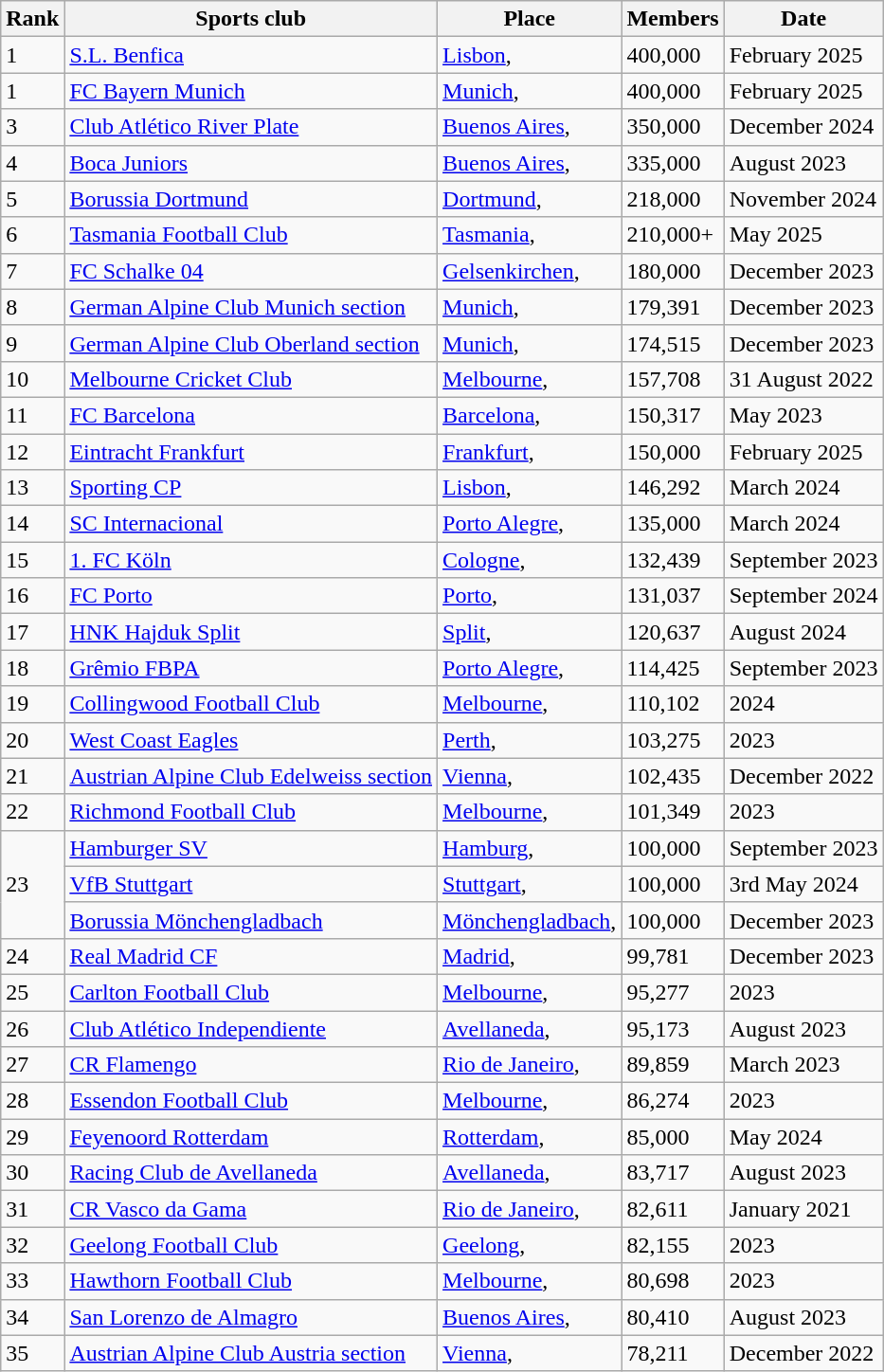<table class="wikitable">
<tr>
<th>Rank</th>
<th>Sports club</th>
<th>Place</th>
<th>Members</th>
<th>Date</th>
</tr>
<tr>
<td>1</td>
<td><a href='#'>S.L. Benfica</a></td>
<td><a href='#'>Lisbon</a>, </td>
<td>400,000</td>
<td>February 2025</td>
</tr>
<tr>
<td>1</td>
<td><a href='#'>FC Bayern Munich</a></td>
<td><a href='#'>Munich</a>, </td>
<td>400,000</td>
<td>February 2025</td>
</tr>
<tr>
<td>3</td>
<td><a href='#'>Club Atlético River Plate</a></td>
<td><a href='#'>Buenos Aires</a>, </td>
<td>350,000</td>
<td>December 2024</td>
</tr>
<tr>
<td>4</td>
<td><a href='#'>Boca Juniors</a></td>
<td><a href='#'>Buenos Aires</a>, </td>
<td>335,000</td>
<td>August 2023</td>
</tr>
<tr>
<td>5</td>
<td><a href='#'>Borussia Dortmund</a></td>
<td><a href='#'>Dortmund</a>, </td>
<td>218,000</td>
<td>November 2024</td>
</tr>
<tr>
<td>6</td>
<td><a href='#'>Tasmania Football Club</a></td>
<td><a href='#'>Tasmania</a>, </td>
<td>210,000+</td>
<td>May 2025</td>
</tr>
<tr>
<td>7</td>
<td><a href='#'>FC Schalke 04</a></td>
<td><a href='#'>Gelsenkirchen</a>, </td>
<td>180,000</td>
<td>December 2023</td>
</tr>
<tr>
<td>8</td>
<td><a href='#'>German Alpine Club Munich section</a></td>
<td><a href='#'>Munich</a>, </td>
<td>179,391</td>
<td>December 2023</td>
</tr>
<tr>
<td>9</td>
<td><a href='#'>German Alpine Club Oberland section</a></td>
<td><a href='#'>Munich</a>, </td>
<td>174,515</td>
<td>December 2023</td>
</tr>
<tr>
<td>10</td>
<td><a href='#'>Melbourne Cricket Club</a></td>
<td><a href='#'>Melbourne</a>, </td>
<td>157,708</td>
<td>31 August 2022</td>
</tr>
<tr>
<td>11</td>
<td><a href='#'>FC Barcelona</a></td>
<td><a href='#'>Barcelona</a>, </td>
<td>150,317</td>
<td>May 2023</td>
</tr>
<tr>
<td>12</td>
<td><a href='#'>Eintracht Frankfurt</a></td>
<td><a href='#'>Frankfurt</a>, </td>
<td>150,000</td>
<td>February 2025</td>
</tr>
<tr>
<td>13</td>
<td><a href='#'>Sporting CP</a></td>
<td><a href='#'>Lisbon</a>, </td>
<td>146,292</td>
<td>March 2024</td>
</tr>
<tr>
<td>14</td>
<td><a href='#'>SC Internacional</a></td>
<td><a href='#'>Porto Alegre</a>, </td>
<td>135,000</td>
<td>March 2024</td>
</tr>
<tr>
<td>15</td>
<td><a href='#'>1. FC Köln</a></td>
<td><a href='#'>Cologne</a>, </td>
<td>132,439</td>
<td>September 2023</td>
</tr>
<tr>
<td>16</td>
<td><a href='#'>FC Porto</a></td>
<td><a href='#'>Porto</a>, </td>
<td>131,037</td>
<td>September 2024</td>
</tr>
<tr>
<td>17</td>
<td><a href='#'>HNK Hajduk Split</a></td>
<td><a href='#'>Split</a>, </td>
<td>120,637</td>
<td>August 2024</td>
</tr>
<tr>
<td>18</td>
<td><a href='#'>Grêmio FBPA</a></td>
<td><a href='#'>Porto Alegre</a>, </td>
<td>114,425</td>
<td>September 2023</td>
</tr>
<tr>
<td>19</td>
<td><a href='#'>Collingwood Football Club</a></td>
<td><a href='#'>Melbourne</a>, </td>
<td>110,102</td>
<td>2024</td>
</tr>
<tr>
<td>20</td>
<td><a href='#'>West Coast Eagles</a></td>
<td><a href='#'>Perth</a>, </td>
<td>103,275</td>
<td>2023</td>
</tr>
<tr>
<td>21</td>
<td><a href='#'>Austrian Alpine Club Edelweiss section</a></td>
<td><a href='#'>Vienna</a>, </td>
<td>102,435</td>
<td>December 2022</td>
</tr>
<tr>
<td>22</td>
<td><a href='#'>Richmond Football Club</a></td>
<td><a href='#'>Melbourne</a>, </td>
<td>101,349</td>
<td>2023</td>
</tr>
<tr>
<td rowspan="3">23</td>
<td><a href='#'>Hamburger SV</a></td>
<td><a href='#'>Hamburg</a>, </td>
<td>100,000</td>
<td>September 2023</td>
</tr>
<tr>
<td><a href='#'>VfB Stuttgart</a></td>
<td><a href='#'>Stuttgart</a>, </td>
<td>100,000</td>
<td>3rd May 2024</td>
</tr>
<tr>
<td><a href='#'>Borussia Mönchengladbach</a></td>
<td><a href='#'>Mönchengladbach</a>, </td>
<td>100,000</td>
<td>December 2023</td>
</tr>
<tr>
<td>24</td>
<td><a href='#'>Real Madrid CF</a></td>
<td><a href='#'>Madrid</a>, </td>
<td>99,781</td>
<td>December 2023</td>
</tr>
<tr>
<td>25</td>
<td><a href='#'>Carlton Football Club</a></td>
<td><a href='#'>Melbourne</a>, </td>
<td>95,277</td>
<td>2023</td>
</tr>
<tr>
<td>26</td>
<td><a href='#'>Club Atlético Independiente</a></td>
<td><a href='#'>Avellaneda</a>, </td>
<td>95,173</td>
<td>August 2023</td>
</tr>
<tr>
<td>27</td>
<td><a href='#'>CR Flamengo</a></td>
<td><a href='#'>Rio de Janeiro</a>, </td>
<td>89,859</td>
<td>March 2023</td>
</tr>
<tr>
<td>28</td>
<td><a href='#'>Essendon Football Club</a></td>
<td><a href='#'>Melbourne</a>, </td>
<td>86,274</td>
<td>2023</td>
</tr>
<tr>
<td>29</td>
<td><a href='#'>Feyenoord Rotterdam</a></td>
<td><a href='#'>Rotterdam</a>, </td>
<td>85,000</td>
<td>May 2024</td>
</tr>
<tr>
<td>30</td>
<td><a href='#'>Racing Club de Avellaneda</a></td>
<td><a href='#'>Avellaneda</a>, </td>
<td>83,717</td>
<td>August 2023</td>
</tr>
<tr>
<td>31</td>
<td><a href='#'>CR Vasco da Gama</a></td>
<td><a href='#'>Rio de Janeiro</a>, </td>
<td>82,611</td>
<td>January 2021</td>
</tr>
<tr>
<td>32</td>
<td><a href='#'>Geelong Football Club</a></td>
<td><a href='#'>Geelong</a>, </td>
<td>82,155</td>
<td>2023</td>
</tr>
<tr>
<td>33</td>
<td><a href='#'>Hawthorn Football Club</a></td>
<td><a href='#'>Melbourne</a>, </td>
<td>80,698</td>
<td>2023</td>
</tr>
<tr>
<td>34</td>
<td><a href='#'>San Lorenzo de Almagro</a></td>
<td><a href='#'>Buenos Aires</a>, </td>
<td>80,410</td>
<td>August 2023</td>
</tr>
<tr>
<td>35</td>
<td><a href='#'>Austrian Alpine Club Austria section</a></td>
<td><a href='#'>Vienna</a>, </td>
<td>78,211</td>
<td>December 2022</td>
</tr>
</table>
